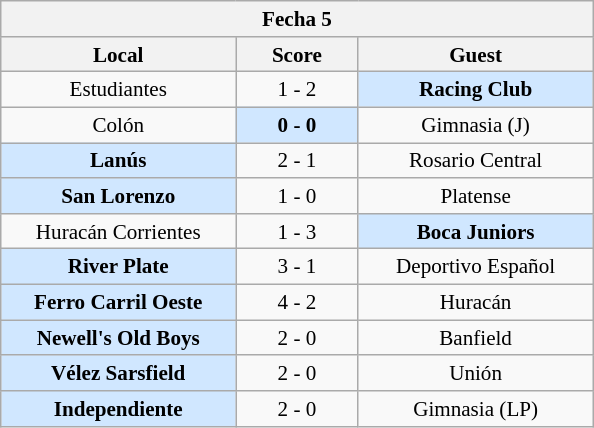<table class="wikitable nowrap" style="font-size:88%; float:left; margin-right:1em;">
<tr>
<th colspan=3 align=center>Fecha 5</th>
</tr>
<tr>
<th width="150">Local</th>
<th width="75">Score</th>
<th width="150">Guest</th>
</tr>
<tr align=center>
<td>Estudiantes</td>
<td>1 - 2</td>
<td bgcolor=#D0E7FF><strong>Racing Club</strong></td>
</tr>
<tr align=center>
<td>Colón</td>
<td bgcolor=#D0E7FF><strong>0 - 0</strong></td>
<td>Gimnasia (J)</td>
</tr>
<tr align=center>
<td bgcolor=#D0E7FF><strong>Lanús</strong></td>
<td>2 - 1</td>
<td>Rosario Central</td>
</tr>
<tr align=center>
<td bgcolor=#D0E7FF><strong>San Lorenzo</strong></td>
<td>1 - 0</td>
<td>Platense</td>
</tr>
<tr align=center>
<td>Huracán Corrientes</td>
<td>1 - 3</td>
<td bgcolor=#D0E7FF><strong>Boca Juniors</strong></td>
</tr>
<tr align=center>
<td bgcolor=#D0E7FF><strong>River Plate</strong></td>
<td>3 - 1</td>
<td>Deportivo Español</td>
</tr>
<tr align=center>
<td bgcolor=#D0E7FF><strong>Ferro Carril Oeste</strong></td>
<td>4 - 2</td>
<td>Huracán</td>
</tr>
<tr align=center>
<td bgcolor=#D0E7FF><strong>Newell's Old Boys</strong></td>
<td>2 - 0</td>
<td>Banfield</td>
</tr>
<tr align=center>
<td bgcolor=#D0E7FF><strong>Vélez Sarsfield</strong></td>
<td>2 - 0</td>
<td>Unión</td>
</tr>
<tr align=center>
<td bgcolor=#D0E7FF><strong>Independiente</strong></td>
<td>2 - 0</td>
<td>Gimnasia (LP)</td>
</tr>
</table>
